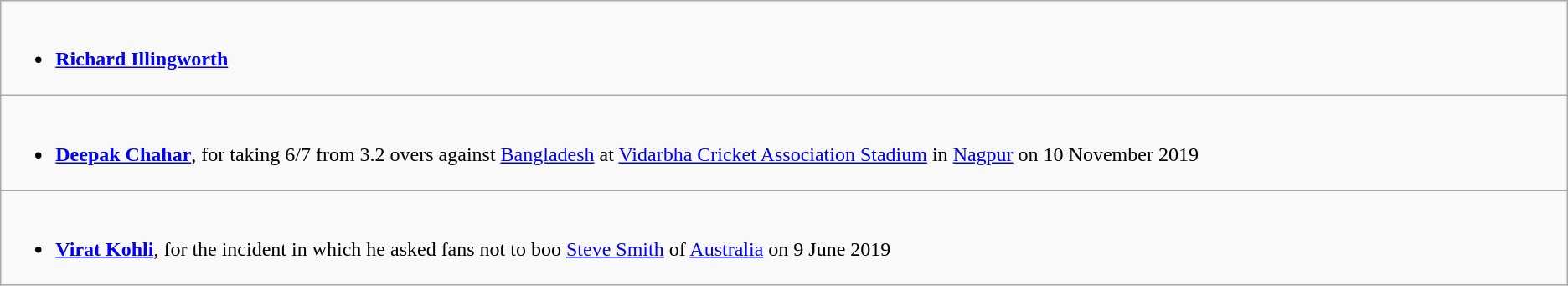<table class="wikitable">
<tr>
<td valign="top" width="50%"><br><ul><li><strong> <a href='#'>Richard Illingworth</a></strong></li></ul></td>
</tr>
<tr>
<td valign="top" width="50%"><br><ul><li><strong> <a href='#'>Deepak Chahar</a></strong>, for taking 6/7 from 3.2 overs against <a href='#'>Bangladesh</a> at <a href='#'>Vidarbha Cricket Association Stadium</a> in <a href='#'>Nagpur</a> on 10 November 2019</li></ul></td>
</tr>
<tr>
<td valign="top" width="50%"><br><ul><li><strong> <a href='#'>Virat Kohli</a></strong>, for the incident in which he asked fans not to boo <a href='#'>Steve Smith</a> of <a href='#'>Australia</a> on 9 June 2019</li></ul></td>
</tr>
</table>
